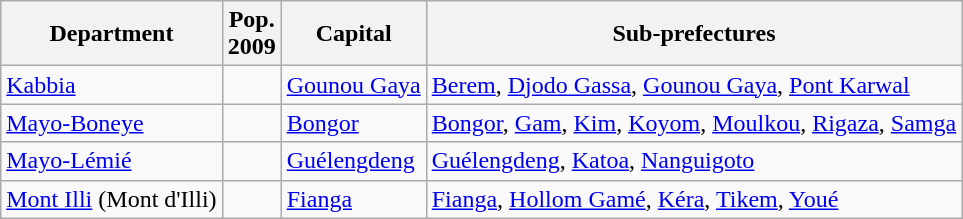<table class="wikitable">
<tr>
<th>Department</th>
<th>Pop.<br>2009</th>
<th>Capital</th>
<th>Sub-prefectures</th>
</tr>
<tr>
<td><a href='#'>Kabbia</a></td>
<td align="right"></td>
<td><a href='#'>Gounou Gaya</a></td>
<td><a href='#'>Berem</a>, <a href='#'>Djodo Gassa</a>, <a href='#'>Gounou Gaya</a>, <a href='#'>Pont Karwal</a></td>
</tr>
<tr>
<td><a href='#'>Mayo-Boneye</a></td>
<td align="right"></td>
<td><a href='#'>Bongor</a></td>
<td><a href='#'>Bongor</a>, <a href='#'>Gam</a>, <a href='#'>Kim</a>, <a href='#'>Koyom</a>, <a href='#'>Moulkou</a>, <a href='#'>Rigaza</a>, <a href='#'>Samga</a></td>
</tr>
<tr>
<td><a href='#'>Mayo-Lémié</a></td>
<td align="right"></td>
<td><a href='#'>Guélengdeng</a></td>
<td><a href='#'>Guélengdeng</a>, <a href='#'>Katoa</a>, <a href='#'>Nanguigoto</a></td>
</tr>
<tr>
<td><a href='#'>Mont Illi</a> (Mont d'Illi)</td>
<td align="right"></td>
<td><a href='#'>Fianga</a></td>
<td><a href='#'>Fianga</a>, <a href='#'>Hollom Gamé</a>, <a href='#'>Kéra</a>, <a href='#'>Tikem</a>, <a href='#'>Youé</a></td>
</tr>
</table>
